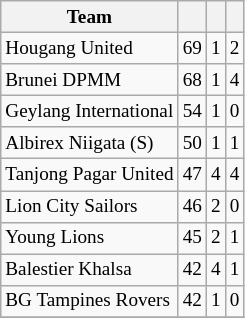<table class="wikitable plainrowheaders sortable" style="font-size:80%">
<tr>
<th>Team</th>
<th></th>
<th></th>
<th></th>
</tr>
<tr>
<td>Hougang United</td>
<td align="center" rowspan="1">69</td>
<td align="center" rowspan="1">1</td>
<td align="center" rowspan="1">2</td>
</tr>
<tr>
<td>Brunei DPMM</td>
<td align="center" rowspan="1">68</td>
<td align="center" rowspan="1">1</td>
<td align="center" rowspan="1">4</td>
</tr>
<tr>
<td>Geylang International</td>
<td align="center" rowspan="1">54</td>
<td align="center" rowspan="1">1</td>
<td align="center" rowspan="1">0</td>
</tr>
<tr>
<td>Albirex Niigata (S)</td>
<td align="center" rowspan="1">50</td>
<td align="center" rowspan="1">1</td>
<td align="center" rowspan="1">1</td>
</tr>
<tr>
<td>Tanjong Pagar United</td>
<td align="center" rowspan="1">47</td>
<td align="center" rowspan="1">4</td>
<td align="center" rowspan="1">4</td>
</tr>
<tr>
<td>Lion City Sailors</td>
<td align="center" rowspan="1">46</td>
<td align="center" rowspan="1">2</td>
<td align="center" rowspan="1">0</td>
</tr>
<tr>
<td>Young Lions</td>
<td align="center" rowspan="1">45</td>
<td align="center" rowspan="1">2</td>
<td align="center" rowspan="1">1</td>
</tr>
<tr>
<td>Balestier Khalsa</td>
<td align="center" rowspan="1">42</td>
<td align="center" rowspan="1">4</td>
<td align="center" rowspan="1">1</td>
</tr>
<tr>
<td>BG Tampines Rovers</td>
<td align="center" rowspan="1">42</td>
<td align="center" rowspan="1">1</td>
<td align="center" rowspan="1">0</td>
</tr>
<tr>
</tr>
</table>
